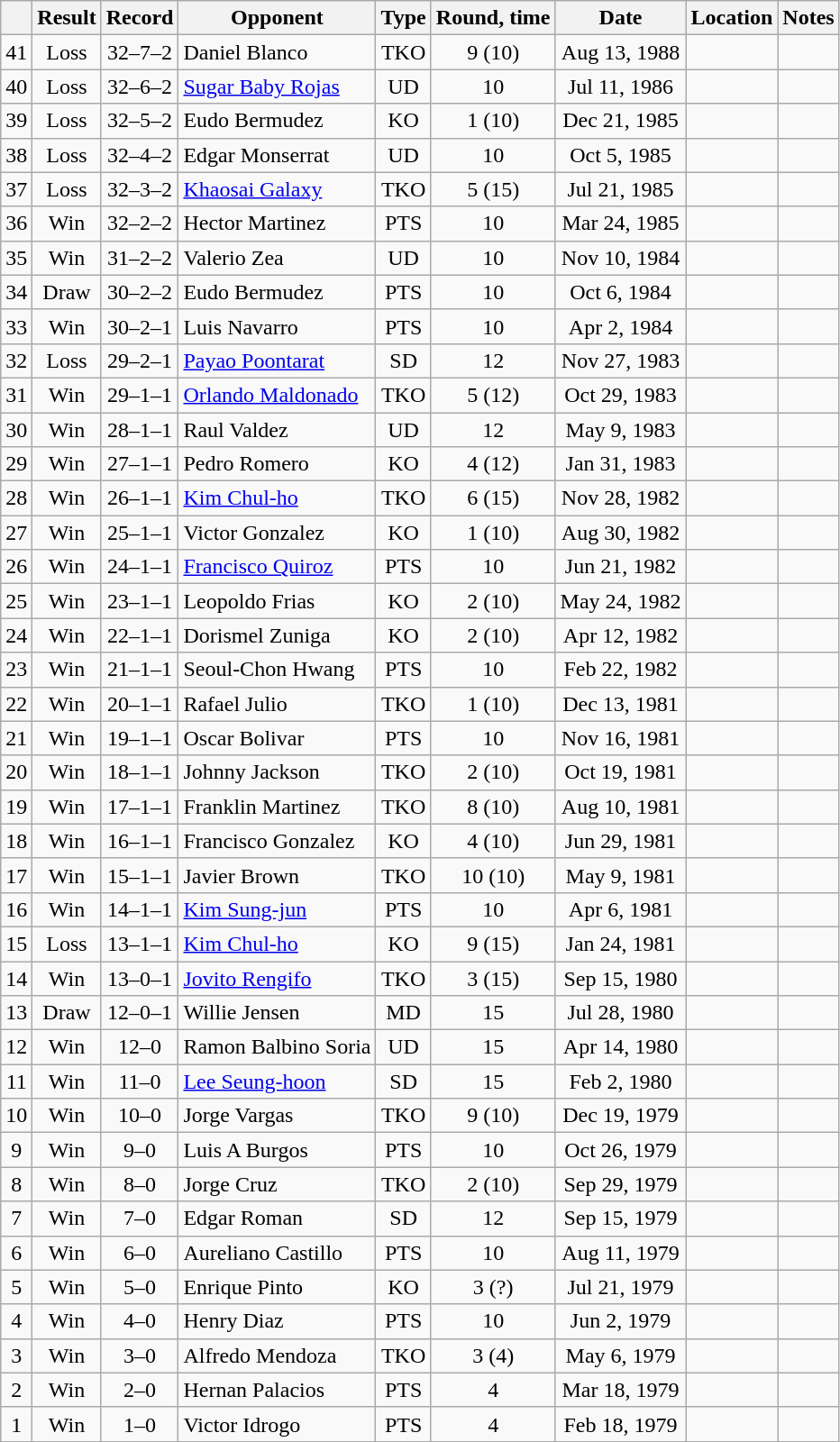<table class=wikitable style=text-align:center>
<tr>
<th></th>
<th>Result</th>
<th>Record</th>
<th>Opponent</th>
<th>Type</th>
<th>Round, time</th>
<th>Date</th>
<th>Location</th>
<th>Notes</th>
</tr>
<tr>
<td>41</td>
<td>Loss</td>
<td>32–7–2</td>
<td align=left>Daniel Blanco</td>
<td>TKO</td>
<td>9 (10)</td>
<td>Aug 13, 1988</td>
<td align=left></td>
<td align=left></td>
</tr>
<tr>
<td>40</td>
<td>Loss</td>
<td>32–6–2</td>
<td align=left><a href='#'>Sugar Baby Rojas</a></td>
<td>UD</td>
<td>10</td>
<td>Jul 11, 1986</td>
<td align=left></td>
<td align=left></td>
</tr>
<tr>
<td>39</td>
<td>Loss</td>
<td>32–5–2</td>
<td align=left>Eudo Bermudez</td>
<td>KO</td>
<td>1 (10)</td>
<td>Dec 21, 1985</td>
<td align=left></td>
<td align=left></td>
</tr>
<tr>
<td>38</td>
<td>Loss</td>
<td>32–4–2</td>
<td align=left>Edgar Monserrat</td>
<td>UD</td>
<td>10</td>
<td>Oct 5, 1985</td>
<td align=left></td>
<td align=left></td>
</tr>
<tr>
<td>37</td>
<td>Loss</td>
<td>32–3–2</td>
<td align=left><a href='#'>Khaosai Galaxy</a></td>
<td>TKO</td>
<td>5 (15)</td>
<td>Jul 21, 1985</td>
<td align=left></td>
<td align=left></td>
</tr>
<tr>
<td>36</td>
<td>Win</td>
<td>32–2–2</td>
<td align=left>Hector Martinez</td>
<td>PTS</td>
<td>10</td>
<td>Mar 24, 1985</td>
<td align=left></td>
<td align=left></td>
</tr>
<tr>
<td>35</td>
<td>Win</td>
<td>31–2–2</td>
<td align=left>Valerio Zea</td>
<td>UD</td>
<td>10</td>
<td>Nov 10, 1984</td>
<td align=left></td>
<td align=left></td>
</tr>
<tr>
<td>34</td>
<td>Draw</td>
<td>30–2–2</td>
<td align=left>Eudo Bermudez</td>
<td>PTS</td>
<td>10</td>
<td>Oct 6, 1984</td>
<td align=left></td>
<td align=left></td>
</tr>
<tr>
<td>33</td>
<td>Win</td>
<td>30–2–1</td>
<td align=left>Luis Navarro</td>
<td>PTS</td>
<td>10</td>
<td>Apr 2, 1984</td>
<td align=left></td>
<td align=left></td>
</tr>
<tr>
<td>32</td>
<td>Loss</td>
<td>29–2–1</td>
<td align=left><a href='#'>Payao Poontarat</a></td>
<td>SD</td>
<td>12</td>
<td>Nov 27, 1983</td>
<td align=left></td>
<td align=left></td>
</tr>
<tr>
<td>31</td>
<td>Win</td>
<td>29–1–1</td>
<td align=left><a href='#'>Orlando Maldonado</a></td>
<td>TKO</td>
<td>5 (12)</td>
<td>Oct 29, 1983</td>
<td align=left></td>
<td align=left></td>
</tr>
<tr>
<td>30</td>
<td>Win</td>
<td>28–1–1</td>
<td align=left>Raul Valdez</td>
<td>UD</td>
<td>12</td>
<td>May 9, 1983</td>
<td align=left></td>
<td align=left></td>
</tr>
<tr>
<td>29</td>
<td>Win</td>
<td>27–1–1</td>
<td align=left>Pedro Romero</td>
<td>KO</td>
<td>4 (12)</td>
<td>Jan 31, 1983</td>
<td align=left></td>
<td align=left></td>
</tr>
<tr>
<td>28</td>
<td>Win</td>
<td>26–1–1</td>
<td align=left><a href='#'>Kim Chul-ho</a></td>
<td>TKO</td>
<td>6 (15)</td>
<td>Nov 28, 1982</td>
<td align=left></td>
<td align=left></td>
</tr>
<tr>
<td>27</td>
<td>Win</td>
<td>25–1–1</td>
<td align=left>Victor Gonzalez</td>
<td>KO</td>
<td>1 (10)</td>
<td>Aug 30, 1982</td>
<td align=left></td>
<td align=left></td>
</tr>
<tr>
<td>26</td>
<td>Win</td>
<td>24–1–1</td>
<td align=left><a href='#'>Francisco Quiroz</a></td>
<td>PTS</td>
<td>10</td>
<td>Jun 21, 1982</td>
<td align=left></td>
<td align=left></td>
</tr>
<tr>
<td>25</td>
<td>Win</td>
<td>23–1–1</td>
<td align=left>Leopoldo Frias</td>
<td>KO</td>
<td>2 (10)</td>
<td>May 24, 1982</td>
<td align=left></td>
<td align=left></td>
</tr>
<tr>
<td>24</td>
<td>Win</td>
<td>22–1–1</td>
<td align=left>Dorismel Zuniga</td>
<td>KO</td>
<td>2 (10)</td>
<td>Apr 12, 1982</td>
<td align=left></td>
<td align=left></td>
</tr>
<tr>
<td>23</td>
<td>Win</td>
<td>21–1–1</td>
<td align=left>Seoul-Chon Hwang</td>
<td>PTS</td>
<td>10</td>
<td>Feb 22, 1982</td>
<td align=left></td>
<td align=left></td>
</tr>
<tr>
<td>22</td>
<td>Win</td>
<td>20–1–1</td>
<td align=left>Rafael Julio</td>
<td>TKO</td>
<td>1 (10)</td>
<td>Dec 13, 1981</td>
<td align=left></td>
<td align=left></td>
</tr>
<tr>
<td>21</td>
<td>Win</td>
<td>19–1–1</td>
<td align=left>Oscar Bolivar</td>
<td>PTS</td>
<td>10</td>
<td>Nov 16, 1981</td>
<td align=left></td>
<td align=left></td>
</tr>
<tr>
<td>20</td>
<td>Win</td>
<td>18–1–1</td>
<td align=left>Johnny Jackson</td>
<td>TKO</td>
<td>2 (10)</td>
<td>Oct 19, 1981</td>
<td align=left></td>
<td align=left></td>
</tr>
<tr>
<td>19</td>
<td>Win</td>
<td>17–1–1</td>
<td align=left>Franklin Martinez</td>
<td>TKO</td>
<td>8 (10)</td>
<td>Aug 10, 1981</td>
<td align=left></td>
<td align=left></td>
</tr>
<tr>
<td>18</td>
<td>Win</td>
<td>16–1–1</td>
<td align=left>Francisco Gonzalez</td>
<td>KO</td>
<td>4 (10)</td>
<td>Jun 29, 1981</td>
<td align=left></td>
<td align=left></td>
</tr>
<tr>
<td>17</td>
<td>Win</td>
<td>15–1–1</td>
<td align=left>Javier Brown</td>
<td>TKO</td>
<td>10 (10)</td>
<td>May 9, 1981</td>
<td align=left></td>
<td align=left></td>
</tr>
<tr>
<td>16</td>
<td>Win</td>
<td>14–1–1</td>
<td align=left><a href='#'>Kim Sung-jun</a></td>
<td>PTS</td>
<td>10</td>
<td>Apr 6, 1981</td>
<td align=left></td>
<td align=left></td>
</tr>
<tr>
<td>15</td>
<td>Loss</td>
<td>13–1–1</td>
<td align=left><a href='#'>Kim Chul-ho</a></td>
<td>KO</td>
<td>9 (15)</td>
<td>Jan 24, 1981</td>
<td align=left></td>
<td align=left></td>
</tr>
<tr>
<td>14</td>
<td>Win</td>
<td>13–0–1</td>
<td align=left><a href='#'>Jovito Rengifo</a></td>
<td>TKO</td>
<td>3 (15)</td>
<td>Sep 15, 1980</td>
<td align=left></td>
<td align=left></td>
</tr>
<tr>
<td>13</td>
<td>Draw</td>
<td>12–0–1</td>
<td align=left>Willie Jensen</td>
<td>MD</td>
<td>15</td>
<td>Jul 28, 1980</td>
<td align=left></td>
<td align=left></td>
</tr>
<tr>
<td>12</td>
<td>Win</td>
<td>12–0</td>
<td align=left>Ramon Balbino Soria</td>
<td>UD</td>
<td>15</td>
<td>Apr 14, 1980</td>
<td align=left></td>
<td align=left></td>
</tr>
<tr>
<td>11</td>
<td>Win</td>
<td>11–0</td>
<td align=left><a href='#'>Lee Seung-hoon</a></td>
<td>SD</td>
<td>15</td>
<td>Feb 2, 1980</td>
<td align=left></td>
<td align=left></td>
</tr>
<tr>
<td>10</td>
<td>Win</td>
<td>10–0</td>
<td align=left>Jorge Vargas</td>
<td>TKO</td>
<td>9 (10)</td>
<td>Dec 19, 1979</td>
<td align=left></td>
<td align=left></td>
</tr>
<tr>
<td>9</td>
<td>Win</td>
<td>9–0</td>
<td align=left>Luis A Burgos</td>
<td>PTS</td>
<td>10</td>
<td>Oct 26, 1979</td>
<td align=left></td>
<td align=left></td>
</tr>
<tr>
<td>8</td>
<td>Win</td>
<td>8–0</td>
<td align=left>Jorge Cruz</td>
<td>TKO</td>
<td>2 (10)</td>
<td>Sep 29, 1979</td>
<td align=left></td>
<td align=left></td>
</tr>
<tr>
<td>7</td>
<td>Win</td>
<td>7–0</td>
<td align=left>Edgar Roman</td>
<td>SD</td>
<td>12</td>
<td>Sep 15, 1979</td>
<td align=left></td>
<td align=left></td>
</tr>
<tr>
<td>6</td>
<td>Win</td>
<td>6–0</td>
<td align=left>Aureliano Castillo</td>
<td>PTS</td>
<td>10</td>
<td>Aug 11, 1979</td>
<td align=left></td>
<td align=left></td>
</tr>
<tr>
<td>5</td>
<td>Win</td>
<td>5–0</td>
<td align=left>Enrique Pinto</td>
<td>KO</td>
<td>3 (?)</td>
<td>Jul 21, 1979</td>
<td align=left></td>
<td align=left></td>
</tr>
<tr>
<td>4</td>
<td>Win</td>
<td>4–0</td>
<td align=left>Henry Diaz</td>
<td>PTS</td>
<td>10</td>
<td>Jun 2, 1979</td>
<td align=left></td>
<td align=left></td>
</tr>
<tr>
<td>3</td>
<td>Win</td>
<td>3–0</td>
<td align=left>Alfredo Mendoza</td>
<td>TKO</td>
<td>3 (4)</td>
<td>May 6, 1979</td>
<td align=left></td>
<td align=left></td>
</tr>
<tr>
<td>2</td>
<td>Win</td>
<td>2–0</td>
<td align=left>Hernan Palacios</td>
<td>PTS</td>
<td>4</td>
<td>Mar 18, 1979</td>
<td align=left></td>
<td align=left></td>
</tr>
<tr>
<td>1</td>
<td>Win</td>
<td>1–0</td>
<td align=left>Victor Idrogo</td>
<td>PTS</td>
<td>4</td>
<td>Feb 18, 1979</td>
<td align=left></td>
<td align=left></td>
</tr>
</table>
